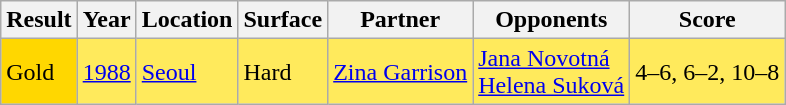<table class="wikitable">
<tr>
<th>Result</th>
<th>Year</th>
<th>Location</th>
<th>Surface</th>
<th>Partner</th>
<th>Opponents</th>
<th>Score</th>
</tr>
<tr bgcolor=FFEA5C>
<td bgcolor="gold">Gold</td>
<td><a href='#'>1988</a></td>
<td><a href='#'>Seoul</a></td>
<td>Hard</td>
<td> <a href='#'>Zina Garrison</a></td>
<td> <a href='#'>Jana Novotná</a><br> <a href='#'>Helena Suková</a></td>
<td>4–6, 6–2, 10–8</td>
</tr>
</table>
